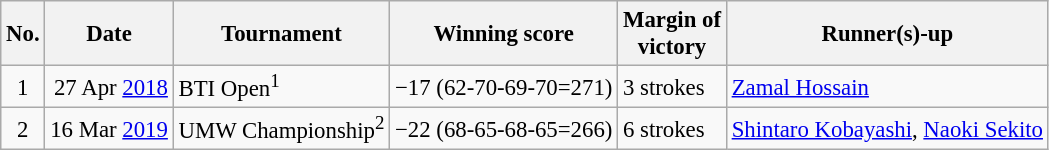<table class="wikitable" style="font-size:95%;">
<tr>
<th>No.</th>
<th>Date</th>
<th>Tournament</th>
<th>Winning score</th>
<th>Margin of<br>victory</th>
<th>Runner(s)-up</th>
</tr>
<tr>
<td align=center>1</td>
<td align=right>27 Apr <a href='#'>2018</a></td>
<td>BTI Open<sup>1</sup></td>
<td>−17 (62-70-69-70=271)</td>
<td>3 strokes</td>
<td> <a href='#'>Zamal Hossain</a></td>
</tr>
<tr>
<td align=center>2</td>
<td align=right>16 Mar <a href='#'>2019</a></td>
<td>UMW Championship<sup>2</sup></td>
<td>−22 (68-65-68-65=266)</td>
<td>6 strokes</td>
<td> <a href='#'>Shintaro Kobayashi</a>,  <a href='#'>Naoki Sekito</a></td>
</tr>
</table>
